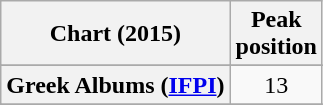<table class="wikitable sortable plainrowheaders">
<tr>
<th>Chart (2015)</th>
<th>Peak<br>position</th>
</tr>
<tr>
</tr>
<tr>
</tr>
<tr>
</tr>
<tr>
</tr>
<tr>
</tr>
<tr>
</tr>
<tr>
<th scope="row">Greek Albums (<a href='#'>IFPI</a>)</th>
<td style="text-align:center;">13</td>
</tr>
<tr>
</tr>
<tr>
</tr>
<tr>
</tr>
<tr>
</tr>
</table>
